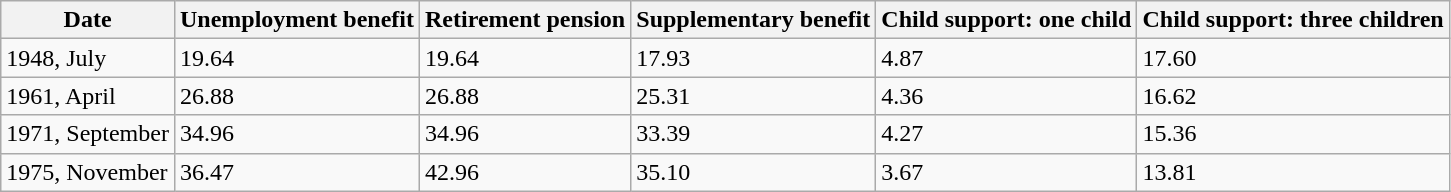<table class="wikitable sortable">
<tr>
<th>Date</th>
<th>Unemployment benefit</th>
<th>Retirement pension</th>
<th>Supplementary benefit</th>
<th>Child support: one child</th>
<th>Child support: three children</th>
</tr>
<tr>
<td>1948, July</td>
<td>19.64</td>
<td>19.64</td>
<td>17.93</td>
<td>4.87</td>
<td>17.60</td>
</tr>
<tr>
<td>1961, April</td>
<td>26.88</td>
<td>26.88</td>
<td>25.31</td>
<td>4.36</td>
<td>16.62</td>
</tr>
<tr>
<td>1971, September</td>
<td>34.96</td>
<td>34.96</td>
<td>33.39</td>
<td>4.27</td>
<td>15.36</td>
</tr>
<tr>
<td>1975, November</td>
<td>36.47</td>
<td>42.96</td>
<td>35.10</td>
<td>3.67</td>
<td>13.81</td>
</tr>
</table>
